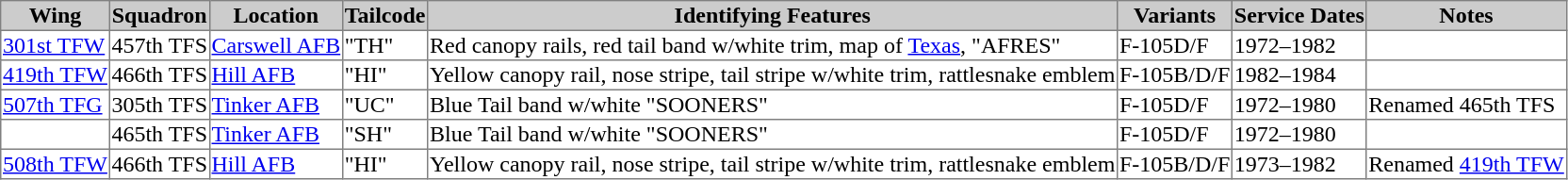<table border=1 style="border-collapse: collapse;">
<tr style="background:#cccccc;">
<th>Wing</th>
<th>Squadron</th>
<th>Location</th>
<th>Tailcode</th>
<th>Identifying Features</th>
<th>Variants</th>
<th>Service Dates</th>
<th>Notes</th>
</tr>
<tr>
<td><a href='#'>301st TFW</a></td>
<td>457th TFS</td>
<td><a href='#'>Carswell AFB</a></td>
<td>"TH"</td>
<td>Red canopy rails, red tail band w/white trim, map of <a href='#'>Texas</a>, "AFRES"</td>
<td>F-105D/F</td>
<td>1972–1982</td>
<td></td>
</tr>
<tr>
<td><a href='#'>419th TFW</a></td>
<td>466th TFS</td>
<td><a href='#'>Hill AFB</a></td>
<td>"HI"</td>
<td>Yellow canopy rail, nose stripe, tail stripe w/white trim, rattlesnake emblem</td>
<td>F-105B/D/F</td>
<td>1982–1984</td>
<td></td>
</tr>
<tr>
<td><a href='#'>507th TFG</a></td>
<td>305th TFS</td>
<td><a href='#'>Tinker AFB</a></td>
<td>"UC"</td>
<td>Blue Tail band w/white "SOONERS"</td>
<td>F-105D/F</td>
<td>1972–1980</td>
<td>Renamed 465th TFS</td>
</tr>
<tr>
<td></td>
<td>465th TFS</td>
<td><a href='#'>Tinker AFB</a></td>
<td>"SH"</td>
<td>Blue Tail band w/white "SOONERS"</td>
<td>F-105D/F</td>
<td>1972–1980</td>
<td></td>
</tr>
<tr>
<td><a href='#'>508th TFW</a></td>
<td>466th TFS</td>
<td><a href='#'>Hill AFB</a></td>
<td>"HI"</td>
<td>Yellow canopy rail, nose stripe, tail stripe w/white trim, rattlesnake emblem</td>
<td>F-105B/D/F</td>
<td>1973–1982</td>
<td>Renamed <a href='#'>419th TFW</a></td>
</tr>
</table>
